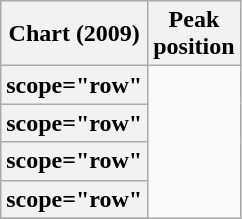<table class="wikitable plainrowheaders sortable">
<tr>
<th scope="col">Chart (2009)</th>
<th scope="col">Peak<br>position</th>
</tr>
<tr>
<th>scope="row" </th>
</tr>
<tr>
<th>scope="row" </th>
</tr>
<tr>
<th>scope="row" </th>
</tr>
<tr>
<th>scope="row" </th>
</tr>
<tr>
</tr>
</table>
